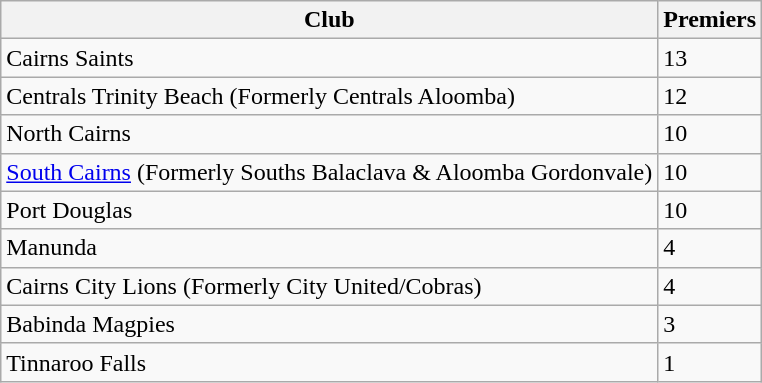<table class = "wikitable">
<tr>
<th>Club</th>
<th>Premiers</th>
</tr>
<tr>
<td>Cairns Saints</td>
<td>13</td>
</tr>
<tr>
<td>Centrals Trinity Beach (Formerly Centrals Aloomba)</td>
<td>12</td>
</tr>
<tr>
<td>North Cairns</td>
<td>10</td>
</tr>
<tr>
<td><a href='#'>South Cairns</a> (Formerly Souths Balaclava & Aloomba Gordonvale)</td>
<td>10</td>
</tr>
<tr>
<td>Port Douglas</td>
<td>10</td>
</tr>
<tr>
<td>Manunda</td>
<td>4</td>
</tr>
<tr>
<td>Cairns City Lions (Formerly City United/Cobras)</td>
<td>4</td>
</tr>
<tr>
<td>Babinda Magpies</td>
<td>3</td>
</tr>
<tr>
<td>Tinnaroo Falls</td>
<td>1</td>
</tr>
</table>
